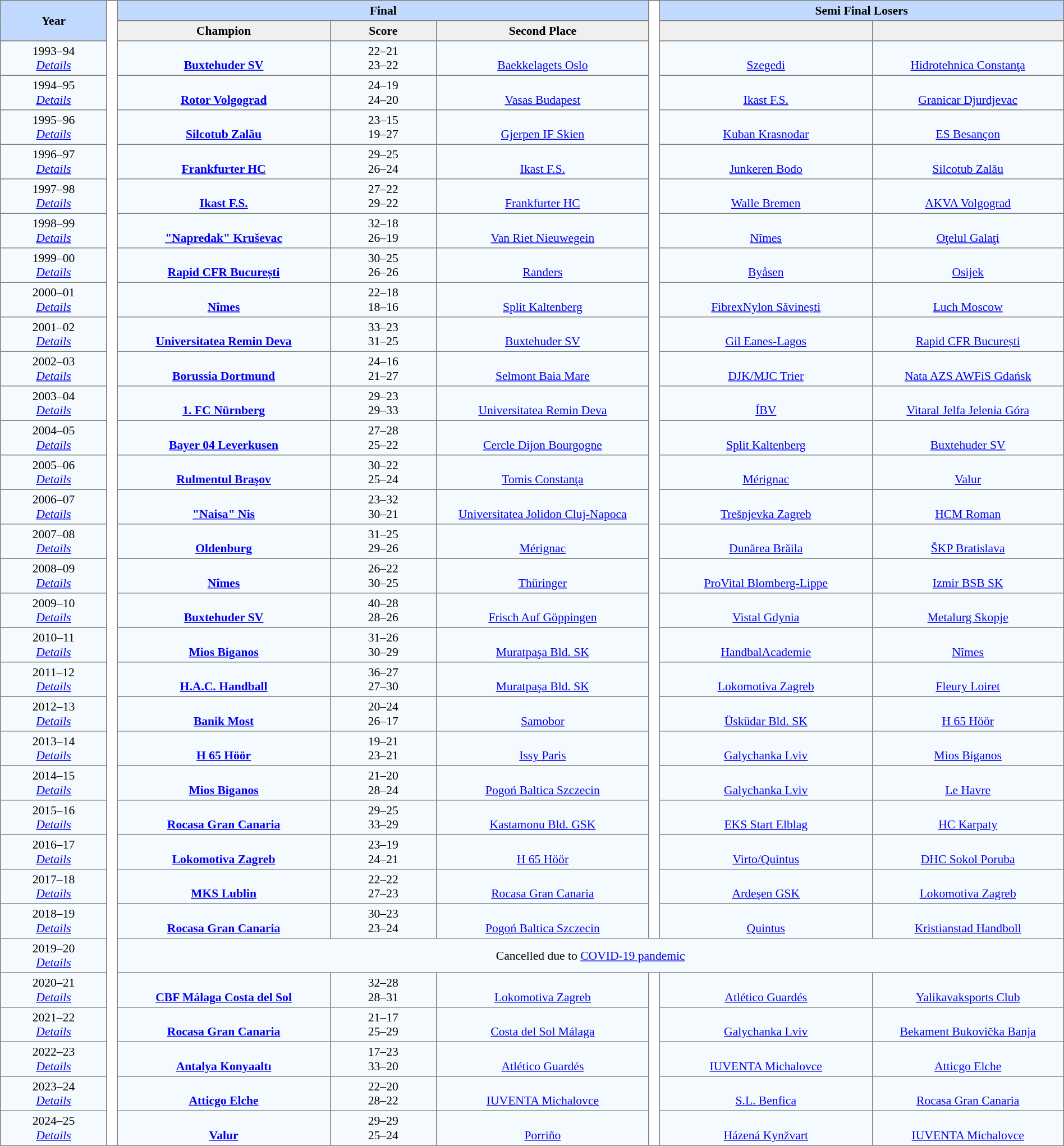<table border=1 style="border-collapse:collapse; font-size:90%;" cellpadding=3 cellspacing=0 width=100%">
<tr bgcolor=#C1D8FF>
<th rowspan=2 width="10%">Year</th>
<th width=1% rowspan=34 bgcolor=ffffff></th>
<th colspan=3>Final</th>
<th width=1% rowspan=28 bgcolor=ffffff></th>
<th colspan=2>Semi Final Losers</th>
</tr>
<tr bgcolor=#EFEFEF>
<th width="20%">Champion</th>
<th width="10%">Score</th>
<th width="20%">Second Place</th>
<th width="20%"></th>
<th width="20%"></th>
</tr>
<tr align=center bgcolor=#F5FAFF>
<td>1993–94<br><em><a href='#'>Details</a></em></td>
<td><br><strong><a href='#'>Buxtehuder SV</a></strong></td>
<td>22–21 <br> 23–22</td>
<td><br><a href='#'>Baekkelagets Oslo</a></td>
<td><br><a href='#'>Szegedi</a></td>
<td> <br><a href='#'>Hidrotehnica Constanţa</a></td>
</tr>
<tr align=center bgcolor=#F5FAFF>
<td>1994–95<br><em><a href='#'>Details</a></em></td>
<td><br><strong><a href='#'>Rotor Volgograd</a></strong></td>
<td>24–19 <br> 24–20</td>
<td><br><a href='#'>Vasas Budapest</a></td>
<td><br><a href='#'>Ikast F.S.</a></td>
<td> <br><a href='#'>Granicar Djurdjevac</a></td>
</tr>
<tr align=center bgcolor=#F5FAFF>
<td>1995–96<br><em><a href='#'>Details</a></em></td>
<td><br> <strong><a href='#'>Silcotub Zalău</a></strong></td>
<td>23–15 <br> 19–27</td>
<td><br><a href='#'>Gjerpen IF Skien</a></td>
<td><br><a href='#'>Kuban Krasnodar</a></td>
<td> <br><a href='#'>ES Besançon</a></td>
</tr>
<tr align=center bgcolor=#F5FAFF>
<td>1996–97<br><em><a href='#'>Details</a></em></td>
<td><br> <strong><a href='#'>Frankfurter HC</a></strong></td>
<td>29–25 <br> 26–24</td>
<td><br><a href='#'>Ikast F.S.</a></td>
<td><br><a href='#'>Junkeren Bodo</a></td>
<td> <br><a href='#'>Silcotub Zalău</a></td>
</tr>
<tr align=center bgcolor=#F5FAFF>
<td>1997–98<br><em><a href='#'>Details</a></em></td>
<td><br> <strong><a href='#'>Ikast F.S.</a></strong></td>
<td>27–22 <br> 29–22</td>
<td><br><a href='#'>Frankfurter HC</a></td>
<td><br><a href='#'>Walle Bremen</a></td>
<td> <br><a href='#'>AKVA Volgograd</a></td>
</tr>
<tr align=center bgcolor=#F5FAFF>
<td>1998–99<br><em><a href='#'>Details</a></em></td>
<td><br> <strong><a href='#'>"Napredak" Kruševac</a></strong></td>
<td>32–18 <br> 26–19</td>
<td><br><a href='#'>Van Riet Nieuwegein</a></td>
<td><br><a href='#'>Nîmes</a></td>
<td><br> <a href='#'>Oţelul Galaţi</a></td>
</tr>
<tr align=center bgcolor=#F5FAFF>
<td>1999–00<br><em><a href='#'>Details</a></em></td>
<td><br><strong><a href='#'>Rapid CFR București</a></strong></td>
<td>30–25 <br> 26–26</td>
<td><br><a href='#'>Randers</a></td>
<td><br><a href='#'>Byåsen</a></td>
<td><br><a href='#'>Osijek</a></td>
</tr>
<tr align=center bgcolor=#F5FAFF>
<td>2000–01<br><em><a href='#'>Details</a></em></td>
<td><br><strong><a href='#'>Nîmes</a></strong></td>
<td>22–18 <br> 18–16</td>
<td><br><a href='#'>Split Kaltenberg</a></td>
<td><br><a href='#'>FibrexNylon Săvinești</a></td>
<td><br><a href='#'>Luch Moscow</a></td>
</tr>
<tr align=center bgcolor=#F5FAFF>
<td>2001–02<br><em><a href='#'>Details</a></em></td>
<td><br> <strong><a href='#'>Universitatea Remin Deva</a></strong></td>
<td>33–23 <br> 31–25</td>
<td><br><a href='#'>Buxtehuder SV</a></td>
<td><br><a href='#'>Gil Eanes-Lagos</a></td>
<td><br> <a href='#'>Rapid CFR București</a></td>
</tr>
<tr align=center bgcolor=#F5FAFF>
<td>2002–03<br><em><a href='#'>Details</a></em></td>
<td><br> <strong><a href='#'>Borussia Dortmund</a></strong></td>
<td>24–16 <br> 21–27</td>
<td><br><a href='#'>Selmont Baia Mare</a></td>
<td><br><a href='#'>DJK/MJC Trier</a></td>
<td> <br><a href='#'>Nata AZS AWFiS Gdańsk</a></td>
</tr>
<tr align=center bgcolor=#F5FAFF>
<td>2003–04<br><em><a href='#'>Details</a></em></td>
<td><br> <strong><a href='#'>1. FC Nürnberg</a></strong></td>
<td>29–23 <br> 29–33</td>
<td><br><a href='#'>Universitatea Remin Deva</a></td>
<td><br><a href='#'>ÍBV</a></td>
<td> <br><a href='#'>Vitaral Jelfa Jelenia Góra</a></td>
</tr>
<tr align=center bgcolor=#F5FAFF>
<td>2004–05<br><em><a href='#'>Details</a></em></td>
<td><br> <strong><a href='#'>Bayer 04 Leverkusen</a></strong></td>
<td>27–28 <br> 25–22</td>
<td><br><a href='#'>Cercle Dijon Bourgogne</a></td>
<td><br><a href='#'>Split Kaltenberg</a></td>
<td> <br><a href='#'>Buxtehuder SV</a></td>
</tr>
<tr align=center bgcolor=#F5FAFF>
<td>2005–06<br><em><a href='#'>Details</a></em></td>
<td><br><strong><a href='#'>Rulmentul Braşov</a></strong></td>
<td>30–22 <br> 25–24</td>
<td><br><a href='#'>Tomis Constanţa</a></td>
<td><br><a href='#'>Mérignac</a></td>
<td> <br><a href='#'>Valur</a></td>
</tr>
<tr align=center bgcolor=#F5FAFF>
<td>2006–07<br><em><a href='#'>Details</a></em></td>
<td><br> <strong><a href='#'>"Naisa" Nis</a></strong></td>
<td>23–32 <br> 30–21</td>
<td><br><a href='#'>Universitatea Jolidon Cluj-Napoca</a></td>
<td><br><a href='#'>Trešnjevka Zagreb</a></td>
<td> <br><a href='#'>HCM Roman</a></td>
</tr>
<tr align=center bgcolor=#F5FAFF>
<td>2007–08<br><em><a href='#'>Details</a></em></td>
<td><br> <strong><a href='#'>Oldenburg</a></strong></td>
<td>31–25 <br> 29–26</td>
<td><br><a href='#'>Mérignac</a></td>
<td><br><a href='#'>Dunărea Brăila</a></td>
<td> <br><a href='#'>ŠKP Bratislava</a></td>
</tr>
<tr align=center bgcolor=#F5FAFF>
<td>2008–09<br><em><a href='#'>Details</a></em></td>
<td><br><strong><a href='#'>Nîmes</a></strong></td>
<td>26–22 <br> 30–25</td>
<td><br> <a href='#'>Thüringer</a></td>
<td><br> <a href='#'>ProVital Blomberg-Lippe</a></td>
<td><br> <a href='#'>Izmir BSB SK</a></td>
</tr>
<tr align=center bgcolor=#F5FAFF>
<td>2009–10<br><em><a href='#'>Details</a></em></td>
<td><br><strong><a href='#'>Buxtehuder SV</a></strong></td>
<td>40–28 <br> 28–26</td>
<td><br><a href='#'>Frisch Auf Göppingen</a></td>
<td><br><a href='#'>Vistal Gdynia</a></td>
<td><br><a href='#'>Metalurg Skopje</a></td>
</tr>
<tr align=center bgcolor=#F5FAFF>
<td>2010–11<br><em><a href='#'>Details</a></em></td>
<td><br><strong><a href='#'>Mios Biganos</a></strong></td>
<td>31–26 <br> 30–29</td>
<td><br><a href='#'>Muratpaşa Bld. SK</a></td>
<td><br><a href='#'>HandbalAcademie</a></td>
<td><br><a href='#'>Nîmes</a></td>
</tr>
<tr align=center bgcolor=#F5FAFF>
<td>2011–12<br><em><a href='#'>Details</a></em></td>
<td><br><strong><a href='#'>H.A.C. Handball</a></strong></td>
<td>36–27 <br> 27–30</td>
<td><br><a href='#'>Muratpaşa Bld. SK</a></td>
<td><br><a href='#'>Lokomotiva Zagreb</a></td>
<td><br><a href='#'>Fleury Loiret</a></td>
</tr>
<tr align=center bgcolor=#F5FAFF>
<td>2012–13<br><em><a href='#'>Details</a></em></td>
<td><br><strong><a href='#'>Banik Most</a></strong></td>
<td>20–24 <br> 26–17</td>
<td><br><a href='#'>Samobor</a></td>
<td><br><a href='#'>Üsküdar Bld. SK</a></td>
<td><br><a href='#'>H 65 Höör</a></td>
</tr>
<tr align=center bgcolor=#F5FAFF>
<td>2013–14<br><em><a href='#'>Details</a></em></td>
<td><br><strong><a href='#'>H 65 Höör</a></strong></td>
<td>19–21 <br> 23–21</td>
<td><br><a href='#'>Issy Paris</a></td>
<td><br><a href='#'>Galychanka Lviv</a></td>
<td><br><a href='#'>Mios Biganos</a></td>
</tr>
<tr align=center bgcolor=#F5FAFF>
<td>2014–15<br><em><a href='#'>Details</a></em></td>
<td><br><strong><a href='#'>Mios Biganos</a></strong></td>
<td>21–20 <br> 28–24</td>
<td><br><a href='#'>Pogoń Baltica Szczecin</a></td>
<td><br><a href='#'>Galychanka Lviv</a></td>
<td><br><a href='#'>Le Havre</a></td>
</tr>
<tr align=center bgcolor=#F5FAFF>
<td>2015–16<br><em><a href='#'>Details</a></em></td>
<td><br><strong><a href='#'>Rocasa Gran Canaria</a></strong></td>
<td>29–25 <br> 33–29</td>
<td><br><a href='#'>Kastamonu Bld. GSK</a></td>
<td><br><a href='#'>EKS Start Elblag</a></td>
<td><br><a href='#'>HC Karpaty</a></td>
</tr>
<tr align=center bgcolor=#F5FAFF>
<td>2016–17<br><em><a href='#'>Details</a></em></td>
<td><br><strong><a href='#'>Lokomotiva Zagreb</a></strong></td>
<td>23–19 <br> 24–21</td>
<td><br><a href='#'>H 65 Höör</a></td>
<td><br><a href='#'>Virto/Quintus</a></td>
<td><br><a href='#'>DHC Sokol Poruba</a></td>
</tr>
<tr align=center bgcolor=#F5FAFF>
<td>2017–18<br><em><a href='#'>Details</a></em></td>
<td><br><strong><a href='#'>MKS Lublin</a></strong></td>
<td>22–22 <br> 27–23</td>
<td><br><a href='#'>Rocasa Gran Canaria</a></td>
<td><br><a href='#'>Ardeşen GSK</a></td>
<td><br><a href='#'>Lokomotiva Zagreb</a></td>
</tr>
<tr align=center bgcolor=#F5FAFF>
<td>2018–19<br><em><a href='#'>Details</a></em></td>
<td><br><strong><a href='#'>Rocasa Gran Canaria</a></strong></td>
<td>30–23 <br> 23–24</td>
<td><br><a href='#'>Pogoń Baltica Szczecin</a></td>
<td><br><a href='#'>Quintus</a></td>
<td><br><a href='#'>Kristianstad Handboll</a></td>
</tr>
<tr align=center bgcolor=#F5FAFF>
<td>2019–20<br><em><a href='#'>Details</a></em></td>
<td colspan=8>Cancelled due to <a href='#'>COVID-19 pandemic</a></td>
</tr>
<tr align=center bgcolor=#F5FAFF>
<td>2020–21<br><em><a href='#'>Details</a></em></td>
<td><strong><br><a href='#'>CBF Málaga Costa del Sol</a></strong></td>
<td>32–28 <br> 28–31</td>
<td><br><a href='#'>Lokomotiva Zagreb</a></td>
<th width=1% rowspan=5 bgcolor=ffffff></th>
<td><br><a href='#'>Atlético Guardés</a></td>
<td><br><a href='#'>Yalikavaksports Club</a></td>
</tr>
<tr align=center bgcolor=#F5FAFF>
<td>2021–22<br><em><a href='#'>Details</a></em></td>
<td><strong><br><a href='#'>Rocasa Gran Canaria</a></strong></td>
<td>21–17 <br> 25–29</td>
<td><br><a href='#'>Costa del Sol Málaga</a></td>
<td><br><a href='#'>Galychanka Lviv</a></td>
<td><br><a href='#'>Bekament Bukovička Banja</a></td>
</tr>
<tr align=center bgcolor=#F5FAFF>
<td>2022–23<br><em><a href='#'>Details</a></em></td>
<td><strong><br><a href='#'>Antalya Konyaaltı</a></strong></td>
<td>17–23 <br> 33–20</td>
<td><br><a href='#'>Atlético Guardés</a></td>
<td><br><a href='#'>IUVENTA Michalovce</a></td>
<td><br><a href='#'>Atticgo Elche</a></td>
</tr>
<tr align=center bgcolor=#F5FAFF>
<td>2023–24<br><em><a href='#'>Details</a></em></td>
<td><strong><br><a href='#'>Atticgo Elche</a></strong></td>
<td>22–20 <br> 28–22</td>
<td><br><a href='#'>IUVENTA Michalovce</a></td>
<td><br><a href='#'>S.L. Benfica</a></td>
<td><br><a href='#'>Rocasa Gran Canaria</a></td>
</tr>
<tr align=center bgcolor=#F5FAFF>
<td>2024–25<br><em><a href='#'>Details</a></em></td>
<td><strong><br><a href='#'>Valur</a></strong></td>
<td>29–29 <br> 25–24</td>
<td><br><a href='#'>Porriño</a></td>
<td><br><a href='#'>Házená Kynžvart</a></td>
<td><br><a href='#'>IUVENTA Michalovce</a></td>
</tr>
</table>
